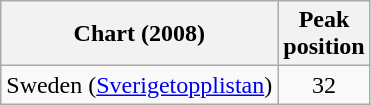<table class="wikitable">
<tr>
<th>Chart (2008)</th>
<th>Peak<br>position</th>
</tr>
<tr>
<td>Sweden (<a href='#'>Sverigetopplistan</a>)</td>
<td align="center">32</td>
</tr>
</table>
